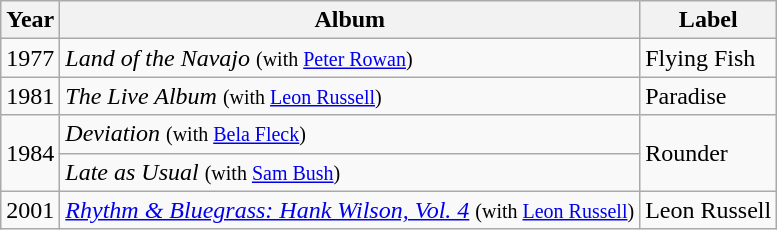<table class="wikitable">
<tr>
<th>Year</th>
<th>Album</th>
<th>Label</th>
</tr>
<tr>
<td>1977</td>
<td><em>Land of the Navajo</em> <small>(with <a href='#'>Peter Rowan</a>)</small></td>
<td>Flying Fish</td>
</tr>
<tr>
<td>1981</td>
<td><em>The Live Album</em> <small>(with <a href='#'>Leon Russell</a>)</small></td>
<td>Paradise</td>
</tr>
<tr>
<td rowspan="2">1984</td>
<td><em>Deviation</em> <small>(with <a href='#'>Bela Fleck</a>)</small></td>
<td rowspan="2">Rounder</td>
</tr>
<tr>
<td><em>Late as Usual</em> <small>(with <a href='#'>Sam Bush</a>)</small></td>
</tr>
<tr>
<td>2001</td>
<td><em><a href='#'>Rhythm & Bluegrass: Hank Wilson, Vol. 4</a></em> <small>(with <a href='#'>Leon Russell</a>)</small></td>
<td>Leon Russell</td>
</tr>
</table>
